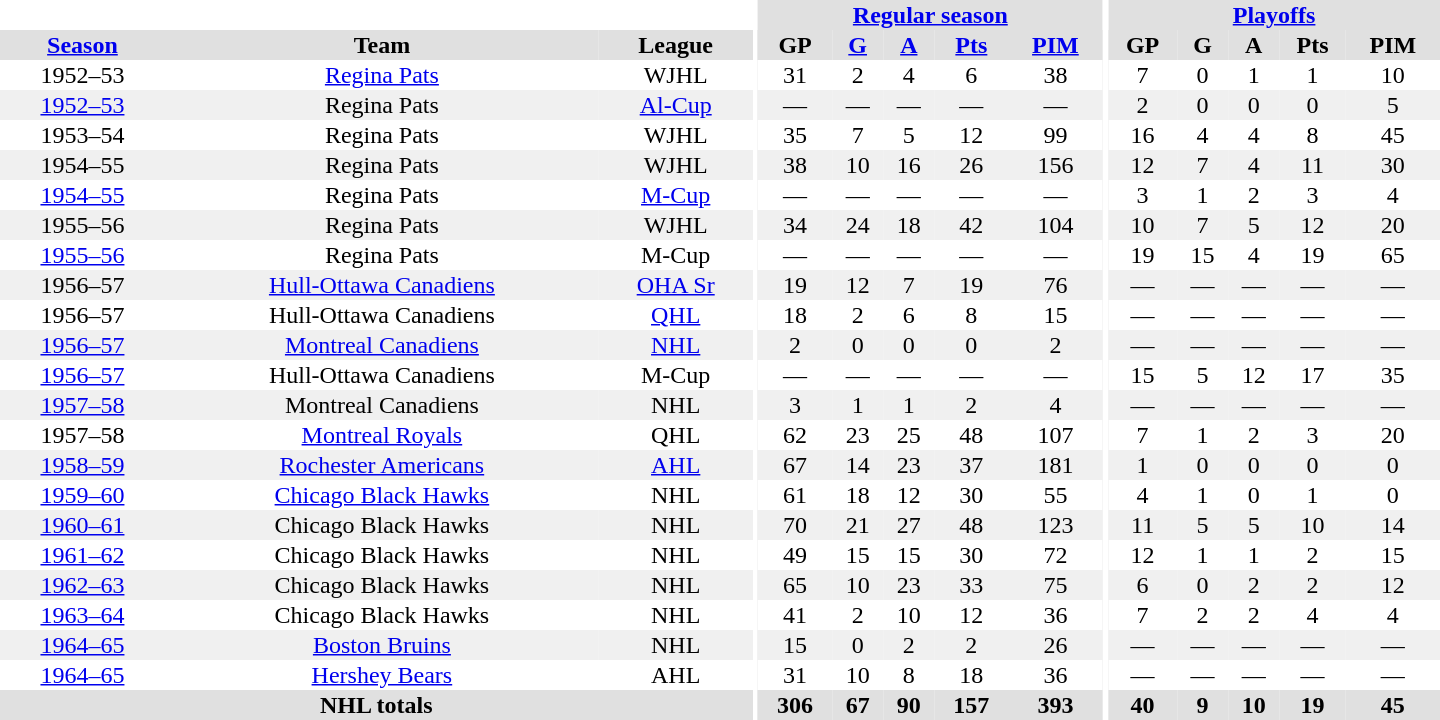<table border="0" cellpadding="1" cellspacing="0" style="text-align:center; width:60em">
<tr bgcolor="#e0e0e0">
<th colspan="3" bgcolor="#ffffff"></th>
<th rowspan="100" bgcolor="#ffffff"></th>
<th colspan="5"><a href='#'>Regular season</a></th>
<th rowspan="100" bgcolor="#ffffff"></th>
<th colspan="5"><a href='#'>Playoffs</a></th>
</tr>
<tr bgcolor="#e0e0e0">
<th><a href='#'>Season</a></th>
<th>Team</th>
<th>League</th>
<th>GP</th>
<th><a href='#'>G</a></th>
<th><a href='#'>A</a></th>
<th><a href='#'>Pts</a></th>
<th><a href='#'>PIM</a></th>
<th>GP</th>
<th>G</th>
<th>A</th>
<th>Pts</th>
<th>PIM</th>
</tr>
<tr>
<td>1952–53</td>
<td><a href='#'>Regina Pats</a></td>
<td>WJHL</td>
<td>31</td>
<td>2</td>
<td>4</td>
<td>6</td>
<td>38</td>
<td>7</td>
<td>0</td>
<td>1</td>
<td>1</td>
<td>10</td>
</tr>
<tr bgcolor="#f0f0f0">
<td><a href='#'>1952–53</a></td>
<td>Regina Pats</td>
<td><a href='#'>Al-Cup</a></td>
<td>—</td>
<td>—</td>
<td>—</td>
<td>—</td>
<td>—</td>
<td>2</td>
<td>0</td>
<td>0</td>
<td>0</td>
<td>5</td>
</tr>
<tr>
<td>1953–54</td>
<td>Regina Pats</td>
<td>WJHL</td>
<td>35</td>
<td>7</td>
<td>5</td>
<td>12</td>
<td>99</td>
<td>16</td>
<td>4</td>
<td>4</td>
<td>8</td>
<td>45</td>
</tr>
<tr bgcolor="#f0f0f0">
<td>1954–55</td>
<td>Regina Pats</td>
<td>WJHL</td>
<td>38</td>
<td>10</td>
<td>16</td>
<td>26</td>
<td>156</td>
<td>12</td>
<td>7</td>
<td>4</td>
<td>11</td>
<td>30</td>
</tr>
<tr>
<td><a href='#'>1954–55</a></td>
<td>Regina Pats</td>
<td><a href='#'>M-Cup</a></td>
<td>—</td>
<td>—</td>
<td>—</td>
<td>—</td>
<td>—</td>
<td>3</td>
<td>1</td>
<td>2</td>
<td>3</td>
<td>4</td>
</tr>
<tr bgcolor="#f0f0f0">
<td>1955–56</td>
<td>Regina Pats</td>
<td>WJHL</td>
<td>34</td>
<td>24</td>
<td>18</td>
<td>42</td>
<td>104</td>
<td>10</td>
<td>7</td>
<td>5</td>
<td>12</td>
<td>20</td>
</tr>
<tr>
<td><a href='#'>1955–56</a></td>
<td>Regina Pats</td>
<td>M-Cup</td>
<td>—</td>
<td>—</td>
<td>—</td>
<td>—</td>
<td>—</td>
<td>19</td>
<td>15</td>
<td>4</td>
<td>19</td>
<td>65</td>
</tr>
<tr bgcolor="#f0f0f0">
<td>1956–57</td>
<td><a href='#'>Hull-Ottawa Canadiens</a></td>
<td><a href='#'>OHA Sr</a></td>
<td>19</td>
<td>12</td>
<td>7</td>
<td>19</td>
<td>76</td>
<td>—</td>
<td>—</td>
<td>—</td>
<td>—</td>
<td>—</td>
</tr>
<tr>
<td>1956–57</td>
<td>Hull-Ottawa Canadiens</td>
<td><a href='#'>QHL</a></td>
<td>18</td>
<td>2</td>
<td>6</td>
<td>8</td>
<td>15</td>
<td>—</td>
<td>—</td>
<td>—</td>
<td>—</td>
<td>—</td>
</tr>
<tr bgcolor="#f0f0f0">
<td><a href='#'>1956–57</a></td>
<td><a href='#'>Montreal Canadiens</a></td>
<td><a href='#'>NHL</a></td>
<td>2</td>
<td>0</td>
<td>0</td>
<td>0</td>
<td>2</td>
<td>—</td>
<td>—</td>
<td>—</td>
<td>—</td>
<td>—</td>
</tr>
<tr>
<td><a href='#'>1956–57</a></td>
<td>Hull-Ottawa Canadiens</td>
<td>M-Cup</td>
<td>—</td>
<td>—</td>
<td>—</td>
<td>—</td>
<td>—</td>
<td>15</td>
<td>5</td>
<td>12</td>
<td>17</td>
<td>35</td>
</tr>
<tr bgcolor="#f0f0f0">
<td><a href='#'>1957–58</a></td>
<td>Montreal Canadiens</td>
<td>NHL</td>
<td>3</td>
<td>1</td>
<td>1</td>
<td>2</td>
<td>4</td>
<td>—</td>
<td>—</td>
<td>—</td>
<td>—</td>
<td>—</td>
</tr>
<tr>
<td>1957–58</td>
<td><a href='#'>Montreal Royals</a></td>
<td>QHL</td>
<td>62</td>
<td>23</td>
<td>25</td>
<td>48</td>
<td>107</td>
<td>7</td>
<td>1</td>
<td>2</td>
<td>3</td>
<td>20</td>
</tr>
<tr bgcolor="#f0f0f0">
<td><a href='#'>1958–59</a></td>
<td><a href='#'>Rochester Americans</a></td>
<td><a href='#'>AHL</a></td>
<td>67</td>
<td>14</td>
<td>23</td>
<td>37</td>
<td>181</td>
<td>1</td>
<td>0</td>
<td>0</td>
<td>0</td>
<td>0</td>
</tr>
<tr>
<td><a href='#'>1959–60</a></td>
<td><a href='#'>Chicago Black Hawks</a></td>
<td>NHL</td>
<td>61</td>
<td>18</td>
<td>12</td>
<td>30</td>
<td>55</td>
<td>4</td>
<td>1</td>
<td>0</td>
<td>1</td>
<td>0</td>
</tr>
<tr bgcolor="#f0f0f0">
<td><a href='#'>1960–61</a></td>
<td>Chicago Black Hawks</td>
<td>NHL</td>
<td>70</td>
<td>21</td>
<td>27</td>
<td>48</td>
<td>123</td>
<td>11</td>
<td>5</td>
<td>5</td>
<td>10</td>
<td>14</td>
</tr>
<tr>
<td><a href='#'>1961–62</a></td>
<td>Chicago Black Hawks</td>
<td>NHL</td>
<td>49</td>
<td>15</td>
<td>15</td>
<td>30</td>
<td>72</td>
<td>12</td>
<td>1</td>
<td>1</td>
<td>2</td>
<td>15</td>
</tr>
<tr bgcolor="#f0f0f0">
<td><a href='#'>1962–63</a></td>
<td>Chicago Black Hawks</td>
<td>NHL</td>
<td>65</td>
<td>10</td>
<td>23</td>
<td>33</td>
<td>75</td>
<td>6</td>
<td>0</td>
<td>2</td>
<td>2</td>
<td>12</td>
</tr>
<tr>
<td><a href='#'>1963–64</a></td>
<td>Chicago Black Hawks</td>
<td>NHL</td>
<td>41</td>
<td>2</td>
<td>10</td>
<td>12</td>
<td>36</td>
<td>7</td>
<td>2</td>
<td>2</td>
<td>4</td>
<td>4</td>
</tr>
<tr bgcolor="#f0f0f0">
<td><a href='#'>1964–65</a></td>
<td><a href='#'>Boston Bruins</a></td>
<td>NHL</td>
<td>15</td>
<td>0</td>
<td>2</td>
<td>2</td>
<td>26</td>
<td>—</td>
<td>—</td>
<td>—</td>
<td>—</td>
<td>—</td>
</tr>
<tr>
<td><a href='#'>1964–65</a></td>
<td><a href='#'>Hershey Bears</a></td>
<td>AHL</td>
<td>31</td>
<td>10</td>
<td>8</td>
<td>18</td>
<td>36</td>
<td>—</td>
<td>—</td>
<td>—</td>
<td>—</td>
<td>—</td>
</tr>
<tr bgcolor="#e0e0e0">
<th colspan="3">NHL totals</th>
<th>306</th>
<th>67</th>
<th>90</th>
<th>157</th>
<th>393</th>
<th>40</th>
<th>9</th>
<th>10</th>
<th>19</th>
<th>45</th>
</tr>
</table>
